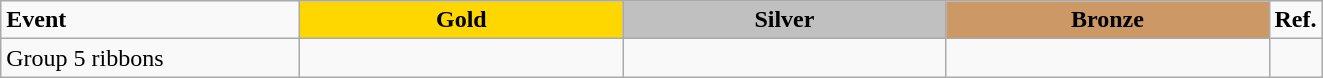<table class="wikitable">
<tr>
<td style="width:12em;"><strong>Event</strong></td>
<td style="text-align:center; background:gold; width:13em;"><strong>Gold</strong></td>
<td style="text-align:center; background:silver; width:13em;"><strong>Silver</strong></td>
<td style="text-align:center; background:#c96; width:13em;"><strong>Bronze</strong></td>
<td style="width:1em;"><strong>Ref.</strong></td>
</tr>
<tr>
<td>Group 5 ribbons</td>
<td></td>
<td></td>
<td></td>
<td></td>
</tr>
</table>
